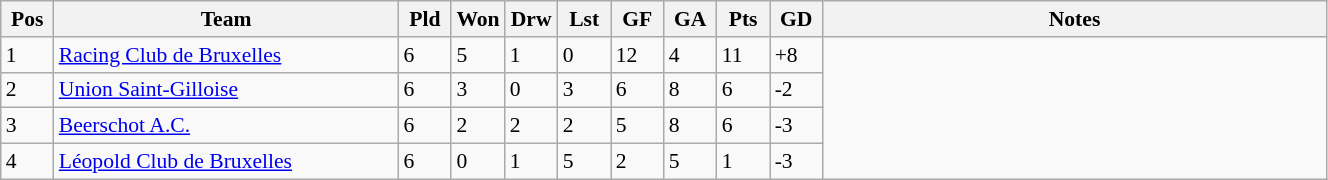<table class="wikitable" width=70% style="font-size:90%">
<tr>
<th width=4%><strong>Pos</strong></th>
<th width=26%><strong>Team</strong></th>
<th width=4%><strong>Pld</strong></th>
<th width=4%><strong>Won</strong></th>
<th width=4%><strong>Drw</strong></th>
<th width=4%><strong>Lst</strong></th>
<th width=4%><strong>GF</strong></th>
<th width=4%><strong>GA</strong></th>
<th width=4%><strong>Pts</strong></th>
<th width=4%><strong>GD</strong></th>
<th width=38%><strong>Notes</strong></th>
</tr>
<tr>
<td>1</td>
<td><a href='#'>Racing Club de Bruxelles</a></td>
<td>6</td>
<td>5</td>
<td>1</td>
<td>0</td>
<td>12</td>
<td>4</td>
<td>11</td>
<td>+8</td>
</tr>
<tr>
<td>2</td>
<td><a href='#'>Union Saint-Gilloise</a></td>
<td>6</td>
<td>3</td>
<td>0</td>
<td>3</td>
<td>6</td>
<td>8</td>
<td>6</td>
<td>-2</td>
</tr>
<tr>
<td>3</td>
<td><a href='#'>Beerschot A.C.</a></td>
<td>6</td>
<td>2</td>
<td>2</td>
<td>2</td>
<td>5</td>
<td>8</td>
<td>6</td>
<td>-3</td>
</tr>
<tr>
<td>4</td>
<td><a href='#'>Léopold Club de Bruxelles</a></td>
<td>6</td>
<td>0</td>
<td>1</td>
<td>5</td>
<td>2</td>
<td>5</td>
<td>1</td>
<td>-3</td>
</tr>
</table>
